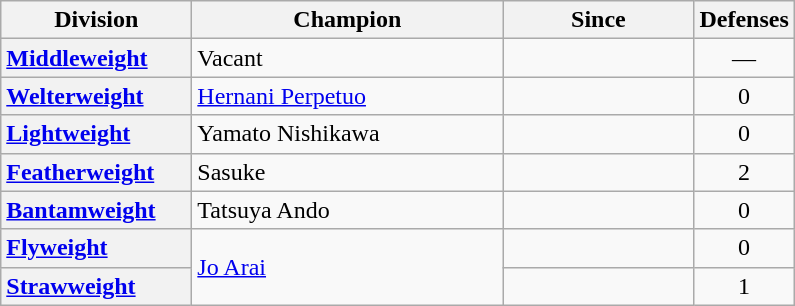<table class="wikitable sortable">
<tr>
<th width=120>Division</th>
<th width=200>Champion</th>
<th width=120>Since</th>
<th>Defenses</th>
</tr>
<tr>
<th style="text-align:left;"><a href='#'>Middleweight</a></th>
<td>Vacant</td>
<td></td>
<td align=center>—</td>
</tr>
<tr>
<th style="text-align:left;"><a href='#'>Welterweight</a></th>
<td> <a href='#'>Hernani Perpetuo</a></td>
<td></td>
<td align=center>0</td>
</tr>
<tr>
<th style="text-align:left;"><a href='#'>Lightweight</a></th>
<td> Yamato Nishikawa</td>
<td></td>
<td align=center>0</td>
</tr>
<tr>
<th style="text-align:left;"><a href='#'>Featherweight</a></th>
<td> Sasuke</td>
<td></td>
<td align=center>2</td>
</tr>
<tr>
<th style="text-align:left;"><a href='#'>Bantamweight</a></th>
<td> Tatsuya Ando</td>
<td></td>
<td align=center>0</td>
</tr>
<tr>
<th style="text-align:left;"><a href='#'>Flyweight</a></th>
<td rowspan=2> <a href='#'>Jo Arai</a></td>
<td></td>
<td align=center>0</td>
</tr>
<tr>
<th style="text-align:left;"><a href='#'>Strawweight</a></th>
<td></td>
<td align=center>1</td>
</tr>
</table>
